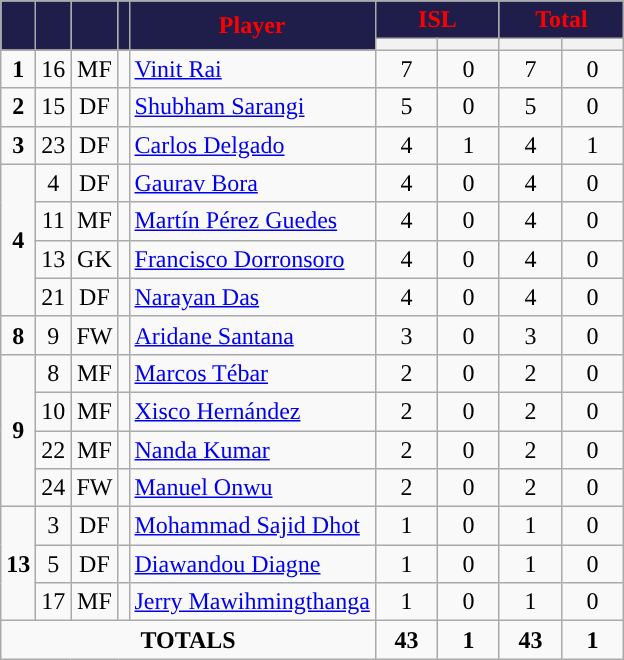<table class="wikitable" style="text-align:center;">
<tr>
<th rowspan="2" style="background:#1f1d4a; color:#FF0000;!width=15"></th>
<th rowspan="2" style="background:#1f1d4a; color:#FF0000;!width=15"></th>
<th rowspan="2" style="background:#1f1d4a; color:#FF0000;!width=15"></th>
<th rowspan="2" style="background:#1f1d4a; color:#FF0000;!width=15"></th>
<th rowspan="2" style="background:#1f1d4a; color:#FF0000;">Player</th>
<th colspan="2" style="background:#1f1d4a; color:#FF0000;">ISL</th>
<th colspan="2" style="background:#1f1d4a; color:#FF0000;">Total</th>
</tr>
<tr>
<th width=34; background:#1f1d4a;></th>
<th width=34; background:#1f1d4a;></th>
<th width=34; background:#1f1d4a;></th>
<th width=34; background:#1f1d4a;></th>
</tr>
<tr>
<td rowspan=1><strong>1</strong></td>
<td>16</td>
<td>MF</td>
<td></td>
<td style="text-align:left;"><a href='#'>Vinit Rai</a></td>
<td>7</td>
<td>0</td>
<td>7</td>
<td>0</td>
</tr>
<tr>
<td rowspan=1><strong>2</strong></td>
<td>15</td>
<td>DF</td>
<td></td>
<td style="text-align:left;"><a href='#'>Shubham Sarangi</a></td>
<td>5</td>
<td>0</td>
<td>5</td>
<td>0</td>
</tr>
<tr>
<td rowspan=1><strong>3</strong></td>
<td>23</td>
<td>DF</td>
<td></td>
<td style="text-align:left;"><a href='#'>Carlos Delgado</a></td>
<td>4</td>
<td>1</td>
<td>4</td>
<td>1</td>
</tr>
<tr>
<td rowspan=4><strong>4</strong></td>
<td>4</td>
<td>DF</td>
<td></td>
<td style="text-align:left;"><a href='#'>Gaurav Bora</a></td>
<td>4</td>
<td>0</td>
<td>4</td>
<td>0</td>
</tr>
<tr>
<td>11</td>
<td>MF</td>
<td></td>
<td style="text-align:left;"><a href='#'>Martín Pérez Guedes</a></td>
<td>4</td>
<td>0</td>
<td>4</td>
<td>0</td>
</tr>
<tr>
<td>13</td>
<td>GK</td>
<td></td>
<td style="text-align:left;"><a href='#'>Francisco Dorronsoro</a></td>
<td>4</td>
<td>0</td>
<td>4</td>
<td>0</td>
</tr>
<tr>
<td>21</td>
<td>DF</td>
<td></td>
<td style="text-align:left;"><a href='#'>Narayan Das</a></td>
<td>4</td>
<td>0</td>
<td>4</td>
<td>0</td>
</tr>
<tr>
<td rowspan=1><strong>8</strong></td>
<td>9</td>
<td>FW</td>
<td></td>
<td style="text-align:left;"><a href='#'>Aridane Santana</a></td>
<td>3</td>
<td>0</td>
<td>3</td>
<td>0</td>
</tr>
<tr>
<td rowspan=4><strong>9</strong></td>
<td>8</td>
<td>MF</td>
<td></td>
<td style="text-align:left;"><a href='#'>Marcos Tébar</a></td>
<td>2</td>
<td>0</td>
<td>2</td>
<td>0</td>
</tr>
<tr>
<td>10</td>
<td>MF</td>
<td></td>
<td style="text-align:left;"><a href='#'>Xisco Hernández</a></td>
<td>2</td>
<td>0</td>
<td>2</td>
<td>0</td>
</tr>
<tr>
<td>22</td>
<td>MF</td>
<td></td>
<td style="text-align:left;"><a href='#'>Nanda Kumar</a></td>
<td>2</td>
<td>0</td>
<td>2</td>
<td>0</td>
</tr>
<tr>
<td>24</td>
<td>FW</td>
<td></td>
<td style="text-align:left;"><a href='#'>Manuel Onwu</a></td>
<td>2</td>
<td>0</td>
<td>2</td>
<td>0</td>
</tr>
<tr>
<td rowspan=3><strong>13</strong></td>
<td>3</td>
<td>DF</td>
<td></td>
<td style="text-align:left;"><a href='#'>Mohammad Sajid Dhot</a></td>
<td>1</td>
<td>0</td>
<td>1</td>
<td>0</td>
</tr>
<tr>
<td>5</td>
<td>DF</td>
<td></td>
<td style="text-align:left;"><a href='#'>Diawandou Diagne</a></td>
<td>1</td>
<td>0</td>
<td>1</td>
<td>0</td>
</tr>
<tr>
<td>17</td>
<td>MF</td>
<td></td>
<td style="text-align:left;"><a href='#'>Jerry Mawihmingthanga</a></td>
<td>1</td>
<td>0</td>
<td>1</td>
<td>0</td>
</tr>
<tr>
<td colspan=5><strong>TOTALS</strong></td>
<td><strong>43</strong></td>
<td><strong>1</strong></td>
<td><strong>43</strong></td>
<td><strong>1</strong></td>
</tr>
</table>
